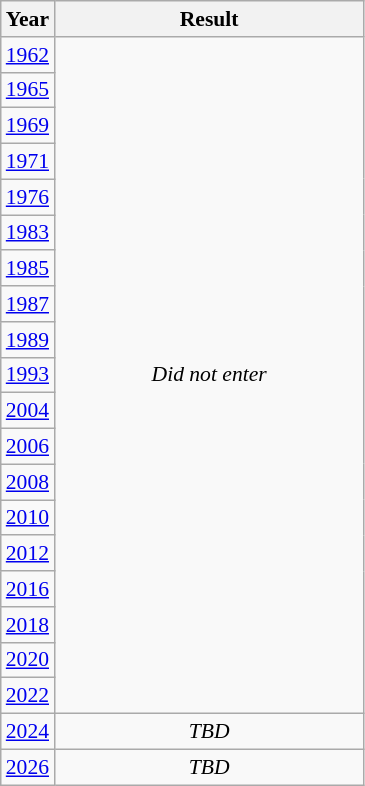<table class="wikitable" style="text-align: center; font-size:90%">
<tr>
<th>Year</th>
<th style="width:200px">Result</th>
</tr>
<tr>
<td> <a href='#'>1962</a></td>
<td rowspan="19"><em>Did not enter</em></td>
</tr>
<tr>
<td> <a href='#'>1965</a></td>
</tr>
<tr>
<td> <a href='#'>1969</a></td>
</tr>
<tr>
<td> <a href='#'>1971</a></td>
</tr>
<tr>
<td> <a href='#'>1976</a></td>
</tr>
<tr>
<td> <a href='#'>1983</a></td>
</tr>
<tr>
<td> <a href='#'>1985</a></td>
</tr>
<tr>
<td> <a href='#'>1987</a></td>
</tr>
<tr>
<td> <a href='#'>1989</a></td>
</tr>
<tr>
<td> <a href='#'>1993</a></td>
</tr>
<tr>
<td> <a href='#'>2004</a></td>
</tr>
<tr>
<td> <a href='#'>2006</a></td>
</tr>
<tr>
<td> <a href='#'>2008</a></td>
</tr>
<tr>
<td> <a href='#'>2010</a></td>
</tr>
<tr>
<td> <a href='#'>2012</a></td>
</tr>
<tr>
<td> <a href='#'>2016</a></td>
</tr>
<tr>
<td> <a href='#'>2018</a></td>
</tr>
<tr>
<td> <a href='#'>2020</a></td>
</tr>
<tr>
<td> <a href='#'>2022</a></td>
</tr>
<tr>
<td> <a href='#'>2024</a></td>
<td><em>TBD</em></td>
</tr>
<tr>
<td> <a href='#'>2026</a></td>
<td><em>TBD</em></td>
</tr>
</table>
